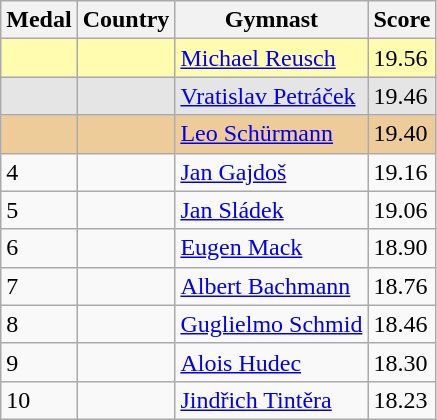<table class="wikitable">
<tr>
<th>Medal</th>
<th>Country</th>
<th>Gymnast</th>
<th>Score</th>
</tr>
<tr style="background:#fffcaf;">
<td></td>
<td></td>
<td><a href='#'>Michael Reusch</a></td>
<td>19.56</td>
</tr>
<tr style="background:#e5e5e5;">
<td></td>
<td></td>
<td><a href='#'>Vratislav Petráček</a></td>
<td>19.46</td>
</tr>
<tr style="background:#ec9;">
<td></td>
<td></td>
<td><a href='#'>Leo Schürmann</a></td>
<td>19.40</td>
</tr>
<tr>
<td>4</td>
<td></td>
<td><a href='#'>Jan Gajdoš</a></td>
<td>19.16</td>
</tr>
<tr>
<td>5</td>
<td></td>
<td><a href='#'>Jan Sládek</a></td>
<td>19.06</td>
</tr>
<tr>
<td>6</td>
<td></td>
<td><a href='#'>Eugen Mack</a></td>
<td>18.90</td>
</tr>
<tr>
<td>7</td>
<td></td>
<td><a href='#'>Albert Bachmann</a></td>
<td>18.76</td>
</tr>
<tr>
<td>8</td>
<td></td>
<td><a href='#'>Guglielmo Schmid</a></td>
<td>18.46</td>
</tr>
<tr>
<td>9</td>
<td></td>
<td><a href='#'>Alois Hudec</a></td>
<td>18.30</td>
</tr>
<tr>
<td>10</td>
<td></td>
<td><a href='#'>Jindřich Tintěra</a></td>
<td>18.23</td>
</tr>
</table>
